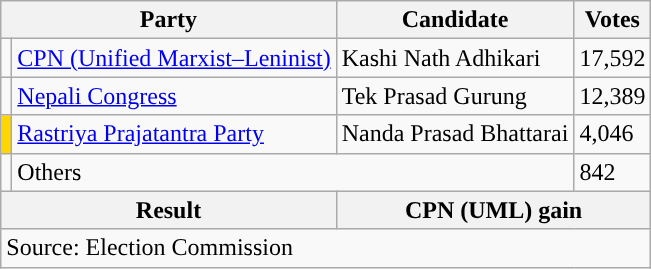<table class="wikitable">
<tr>
<th colspan="2">Party</th>
<th>Candidate</th>
<th>Votes</th>
</tr>
<tr>
<td style="background-color:"></td>
<td><a href='#'>CPN (Unified Marxist–Leninist)</a></td>
<td>Kashi Nath Adhikari</td>
<td>17,592</td>
</tr>
<tr>
<td style="background-color:"></td>
<td><a href='#'>Nepali Congress</a></td>
<td>Tek Prasad Gurung</td>
<td>12,389</td>
</tr>
<tr>
<td style="background-color:gold"></td>
<td><a href='#'>Rastriya Prajatantra Party</a></td>
<td>Nanda Prasad Bhattarai</td>
<td>4,046</td>
</tr>
<tr>
<td></td>
<td colspan="2">Others</td>
<td>842</td>
</tr>
<tr>
<th colspan="2">Result</th>
<th colspan="2">CPN (UML) gain</th>
</tr>
<tr>
<td colspan="4">Source: Election Commission</td>
</tr>
</table>
